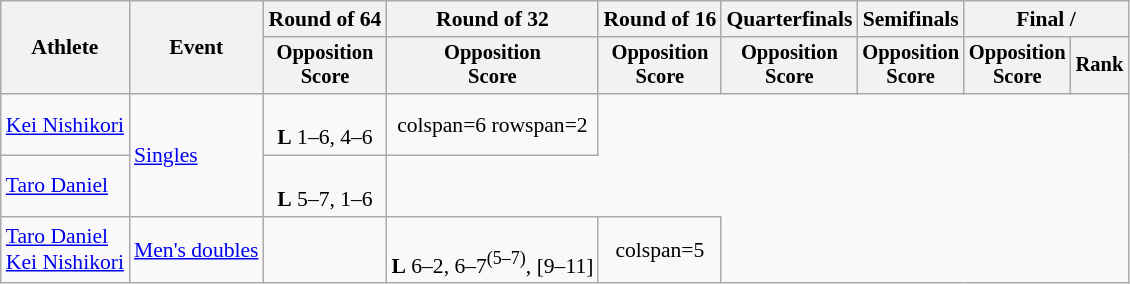<table class=wikitable style="font-size:90%">
<tr>
<th rowspan="2">Athlete</th>
<th rowspan="2">Event</th>
<th>Round of 64</th>
<th>Round of 32</th>
<th>Round of 16</th>
<th>Quarterfinals</th>
<th>Semifinals</th>
<th colspan=2>Final / </th>
</tr>
<tr style="font-size:95%">
<th>Opposition<br>Score</th>
<th>Opposition<br>Score</th>
<th>Opposition<br>Score</th>
<th>Opposition<br>Score</th>
<th>Opposition<br>Score</th>
<th>Opposition<br>Score</th>
<th>Rank</th>
</tr>
<tr align=center>
<td align=left><a href='#'>Kei Nishikori</a></td>
<td align=left rowspan="2"><a href='#'>Singles</a></td>
<td><br><strong>L</strong> 1–6, 4–6</td>
<td>colspan=6 rowspan=2 </td>
</tr>
<tr align=center>
<td align=left><a href='#'>Taro Daniel</a></td>
<td><br><strong>L</strong> 5–7, 1–6</td>
</tr>
<tr align=center>
<td align=left><a href='#'>Taro Daniel</a><br><a href='#'>Kei Nishikori</a></td>
<td align=left><a href='#'>Men's doubles</a></td>
<td></td>
<td><br><strong>L</strong> 6–2, 6–7<sup>(5–7)</sup>, [9–11]</td>
<td>colspan=5</td>
</tr>
</table>
